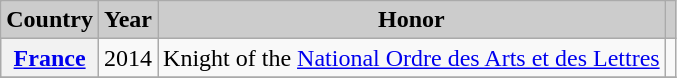<table class="wikitable plainrowheaders sortable" style="margin-right: 0;">
<tr>
<th style="background:#ccc;">Country</th>
<th style="background:#ccc;">Year</th>
<th style="background:#ccc;">Honor</th>
<th style="background:#ccc;" class="unsortable"></th>
</tr>
<tr>
<th scope="row" rowspan="1"><a href='#'>France</a></th>
<td style="text-align:center;">2014</td>
<td>Knight of the <a href='#'>National Ordre des Arts et des Lettres</a></td>
<td style="text-align:center;"></td>
</tr>
<tr>
</tr>
</table>
